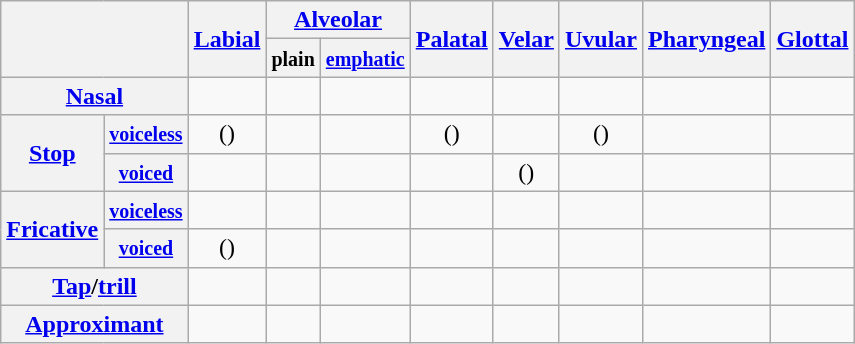<table class="wikitable" style="text-align: center;">
<tr>
<th rowspan="2" colspan="2"></th>
<th rowspan="2"><a href='#'>Labial</a></th>
<th colspan="2"><a href='#'>Alveolar</a></th>
<th rowspan="2"><a href='#'>Palatal</a></th>
<th rowspan="2"><a href='#'>Velar</a></th>
<th rowspan="2"><a href='#'>Uvular</a></th>
<th rowspan="2"><a href='#'>Pharyngeal</a></th>
<th rowspan="2"><a href='#'>Glottal</a></th>
</tr>
<tr>
<th><small>plain</small></th>
<th><small><a href='#'>emphatic</a></small></th>
</tr>
<tr>
<th colspan="2"><a href='#'>Nasal</a></th>
<td></td>
<td></td>
<td></td>
<td></td>
<td></td>
<td></td>
<td></td>
<td></td>
</tr>
<tr>
<th rowspan="2"><a href='#'>Stop</a></th>
<th><small><a href='#'>voiceless</a></small></th>
<td>()</td>
<td></td>
<td></td>
<td>()</td>
<td></td>
<td>()</td>
<td></td>
<td></td>
</tr>
<tr>
<th><small><a href='#'>voiced</a></small></th>
<td></td>
<td></td>
<td></td>
<td></td>
<td>()</td>
<td></td>
<td></td>
<td></td>
</tr>
<tr>
<th rowspan="2"><a href='#'>Fricative</a></th>
<th><small><a href='#'>voiceless</a></small></th>
<td></td>
<td></td>
<td></td>
<td></td>
<td></td>
<td></td>
<td></td>
<td></td>
</tr>
<tr>
<th><small><a href='#'>voiced</a></small></th>
<td>()</td>
<td></td>
<td></td>
<td></td>
<td></td>
<td></td>
<td></td>
<td></td>
</tr>
<tr>
<th colspan="2"><a href='#'>Tap</a>/<a href='#'>trill</a></th>
<td></td>
<td></td>
<td></td>
<td></td>
<td></td>
<td></td>
<td></td>
<td></td>
</tr>
<tr>
<th colspan="2"><a href='#'>Approximant</a></th>
<td></td>
<td></td>
<td></td>
<td></td>
<td></td>
<td></td>
<td></td>
<td></td>
</tr>
</table>
